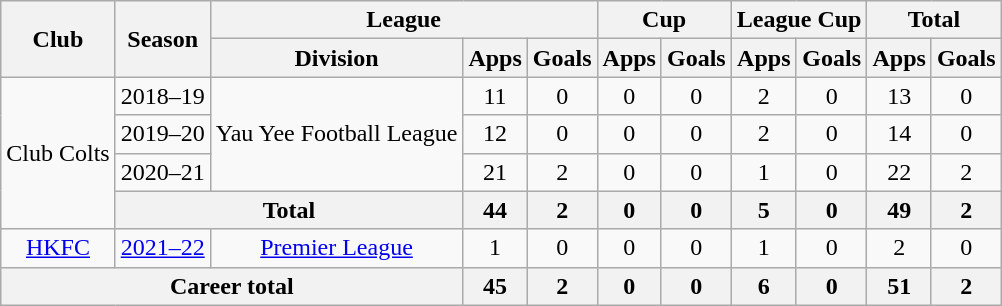<table class="wikitable" style="text-align: center">
<tr>
<th rowspan="2">Club</th>
<th rowspan="2">Season</th>
<th colspan="3">League</th>
<th colspan="2">Cup</th>
<th colspan="2">League Cup</th>
<th colspan="2">Total</th>
</tr>
<tr>
<th>Division</th>
<th>Apps</th>
<th>Goals</th>
<th>Apps</th>
<th>Goals</th>
<th>Apps</th>
<th>Goals</th>
<th>Apps</th>
<th>Goals</th>
</tr>
<tr>
<td rowspan="4">Club Colts</td>
<td>2018–19</td>
<td rowspan="3">Yau Yee Football League</td>
<td>11</td>
<td>0</td>
<td>0</td>
<td>0</td>
<td>2</td>
<td>0</td>
<td>13</td>
<td>0</td>
</tr>
<tr>
<td>2019–20</td>
<td>12</td>
<td>0</td>
<td>0</td>
<td>0</td>
<td>2</td>
<td>0</td>
<td>14</td>
<td>0</td>
</tr>
<tr>
<td>2020–21</td>
<td>21</td>
<td>2</td>
<td>0</td>
<td>0</td>
<td>1</td>
<td>0</td>
<td>22</td>
<td>2</td>
</tr>
<tr>
<th colspan="2">Total</th>
<th>44</th>
<th>2</th>
<th>0</th>
<th>0</th>
<th>5</th>
<th>0</th>
<th>49</th>
<th>2</th>
</tr>
<tr>
<td><a href='#'>HKFC</a></td>
<td><a href='#'>2021–22</a></td>
<td><a href='#'>Premier League</a></td>
<td>1</td>
<td>0</td>
<td>0</td>
<td>0</td>
<td>1</td>
<td>0</td>
<td>2</td>
<td>0</td>
</tr>
<tr>
<th colspan="3">Career total</th>
<th>45</th>
<th>2</th>
<th>0</th>
<th>0</th>
<th>6</th>
<th>0</th>
<th>51</th>
<th>2</th>
</tr>
</table>
